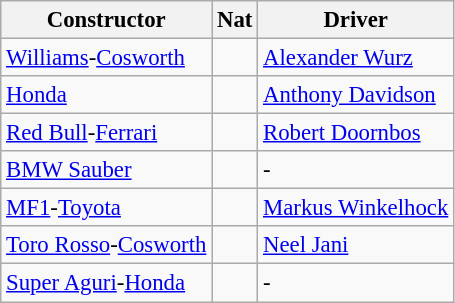<table class="wikitable" style="font-size: 95%">
<tr>
<th>Constructor</th>
<th>Nat</th>
<th>Driver</th>
</tr>
<tr>
<td><a href='#'>Williams</a>-<a href='#'>Cosworth</a></td>
<td></td>
<td><a href='#'>Alexander Wurz</a></td>
</tr>
<tr>
<td><a href='#'>Honda</a></td>
<td></td>
<td><a href='#'>Anthony Davidson</a></td>
</tr>
<tr>
<td><a href='#'>Red Bull</a>-<a href='#'>Ferrari</a></td>
<td></td>
<td><a href='#'>Robert Doornbos</a></td>
</tr>
<tr>
<td><a href='#'>BMW Sauber</a></td>
<td></td>
<td>-</td>
</tr>
<tr>
<td><a href='#'>MF1</a>-<a href='#'>Toyota</a></td>
<td></td>
<td><a href='#'>Markus Winkelhock</a></td>
</tr>
<tr>
<td><a href='#'>Toro Rosso</a>-<a href='#'>Cosworth</a></td>
<td></td>
<td><a href='#'>Neel Jani</a></td>
</tr>
<tr>
<td><a href='#'>Super Aguri</a>-<a href='#'>Honda</a></td>
<td></td>
<td>-</td>
</tr>
</table>
